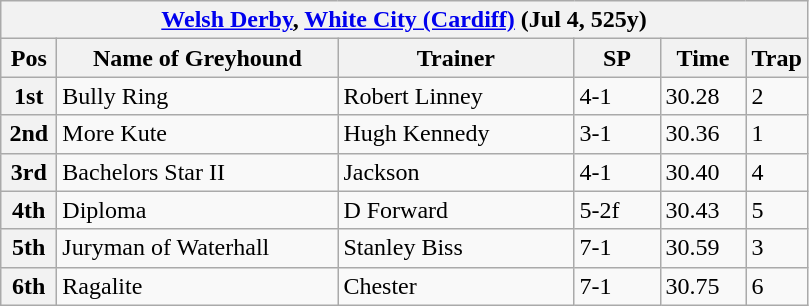<table class="wikitable">
<tr>
<th colspan="6"><a href='#'>Welsh Derby</a>, <a href='#'>White City (Cardiff)</a> (Jul 4, 525y)</th>
</tr>
<tr>
<th width=30>Pos</th>
<th width=180>Name of Greyhound</th>
<th width=150>Trainer</th>
<th width=50>SP</th>
<th width=50>Time</th>
<th width=30>Trap</th>
</tr>
<tr>
<th>1st</th>
<td>Bully Ring</td>
<td>Robert Linney</td>
<td>4-1</td>
<td>30.28</td>
<td>2</td>
</tr>
<tr>
<th>2nd</th>
<td>More Kute</td>
<td>Hugh Kennedy</td>
<td>3-1</td>
<td>30.36</td>
<td>1</td>
</tr>
<tr>
<th>3rd</th>
<td>Bachelors Star II</td>
<td>Jackson</td>
<td>4-1</td>
<td>30.40</td>
<td>4</td>
</tr>
<tr>
<th>4th</th>
<td>Diploma</td>
<td>D Forward</td>
<td>5-2f</td>
<td>30.43</td>
<td>5</td>
</tr>
<tr>
<th>5th</th>
<td>Juryman of Waterhall</td>
<td>Stanley Biss</td>
<td>7-1</td>
<td>30.59</td>
<td>3</td>
</tr>
<tr>
<th>6th</th>
<td>Ragalite</td>
<td>Chester</td>
<td>7-1</td>
<td>30.75</td>
<td>6</td>
</tr>
</table>
